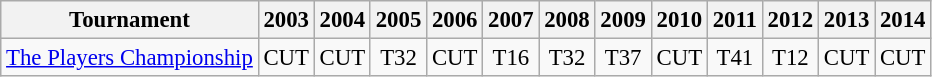<table class="wikitable" style="font-size:95%;text-align:center;">
<tr>
<th>Tournament</th>
<th>2003</th>
<th>2004</th>
<th>2005</th>
<th>2006</th>
<th>2007</th>
<th>2008</th>
<th>2009</th>
<th>2010</th>
<th>2011</th>
<th>2012</th>
<th>2013</th>
<th>2014</th>
</tr>
<tr>
<td align=left><a href='#'>The Players Championship</a></td>
<td>CUT</td>
<td>CUT</td>
<td>T32</td>
<td>CUT</td>
<td>T16</td>
<td>T32</td>
<td>T37</td>
<td>CUT</td>
<td>T41</td>
<td>T12</td>
<td>CUT</td>
<td>CUT</td>
</tr>
</table>
